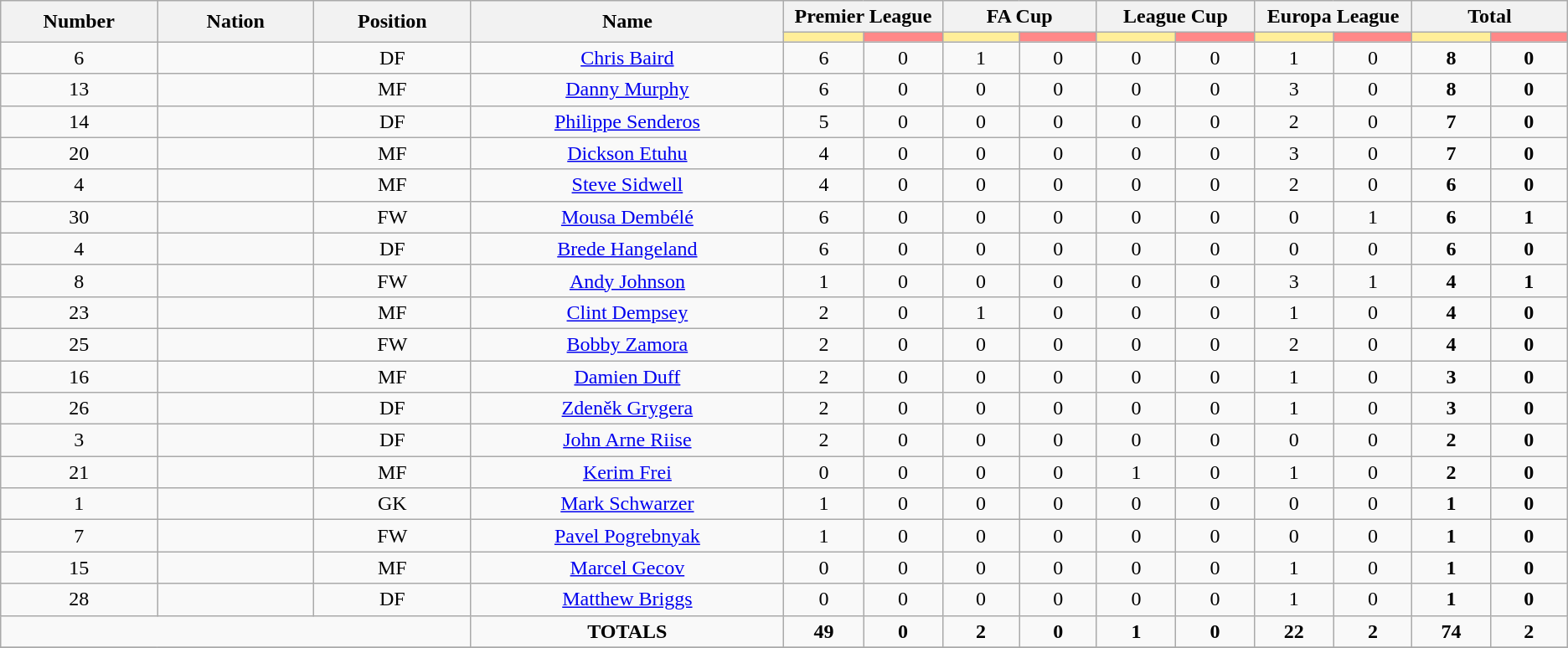<table class="wikitable" style="font-size: 100%; text-align: center;">
<tr>
<th rowspan="2" width="10%" align="center">Number</th>
<th rowspan="2" width="10%" align="center">Nation</th>
<th rowspan="2" width="10%" align="center">Position</th>
<th rowspan="2" width="20%" align="center">Name</th>
<th colspan="2" align="center">Premier League</th>
<th colspan="2" align="center">FA Cup</th>
<th colspan="2" align="center">League Cup</th>
<th colspan="2" align="center">Europa League</th>
<th colspan="2" align="center">Total</th>
</tr>
<tr>
<th width=60 style="background: #FFEE99"></th>
<th width=60 style="background: #FF8888"></th>
<th width=60 style="background: #FFEE99"></th>
<th width=60 style="background: #FF8888"></th>
<th width=60 style="background: #FFEE99"></th>
<th width=60 style="background: #FF8888"></th>
<th width=60 style="background: #FFEE99"></th>
<th width=60 style="background: #FF8888"></th>
<th width=60 style="background: #FFEE99"></th>
<th width=60 style="background: #FF8888"></th>
</tr>
<tr>
<td>6</td>
<td></td>
<td>DF</td>
<td><a href='#'>Chris Baird</a></td>
<td>6</td>
<td>0</td>
<td>1</td>
<td>0</td>
<td>0</td>
<td>0</td>
<td>1</td>
<td>0</td>
<td><strong>8</strong></td>
<td><strong>0</strong></td>
</tr>
<tr>
<td>13</td>
<td></td>
<td>MF</td>
<td><a href='#'>Danny Murphy</a></td>
<td>6</td>
<td>0</td>
<td>0</td>
<td>0</td>
<td>0</td>
<td>0</td>
<td>3</td>
<td>0</td>
<td><strong>8</strong></td>
<td><strong>0</strong></td>
</tr>
<tr>
<td>14</td>
<td></td>
<td>DF</td>
<td><a href='#'>Philippe Senderos</a></td>
<td>5</td>
<td>0</td>
<td>0</td>
<td>0</td>
<td>0</td>
<td>0</td>
<td>2</td>
<td>0</td>
<td><strong>7</strong></td>
<td><strong>0</strong></td>
</tr>
<tr>
<td>20</td>
<td></td>
<td>MF</td>
<td><a href='#'>Dickson Etuhu</a></td>
<td>4</td>
<td>0</td>
<td>0</td>
<td>0</td>
<td>0</td>
<td>0</td>
<td>3</td>
<td>0</td>
<td><strong>7</strong></td>
<td><strong>0</strong></td>
</tr>
<tr>
<td>4</td>
<td></td>
<td>MF</td>
<td><a href='#'>Steve Sidwell</a></td>
<td>4</td>
<td>0</td>
<td>0</td>
<td>0</td>
<td>0</td>
<td>0</td>
<td>2</td>
<td>0</td>
<td><strong>6</strong></td>
<td><strong>0</strong></td>
</tr>
<tr>
<td>30</td>
<td></td>
<td>FW</td>
<td><a href='#'>Mousa Dembélé</a></td>
<td>6</td>
<td>0</td>
<td>0</td>
<td>0</td>
<td>0</td>
<td>0</td>
<td>0</td>
<td>1</td>
<td><strong>6</strong></td>
<td><strong>1</strong></td>
</tr>
<tr>
<td>4</td>
<td></td>
<td>DF</td>
<td><a href='#'>Brede Hangeland</a></td>
<td>6</td>
<td>0</td>
<td>0</td>
<td>0</td>
<td>0</td>
<td>0</td>
<td>0</td>
<td>0</td>
<td><strong>6</strong></td>
<td><strong>0</strong></td>
</tr>
<tr>
<td>8</td>
<td></td>
<td>FW</td>
<td><a href='#'>Andy Johnson</a></td>
<td>1</td>
<td>0</td>
<td>0</td>
<td>0</td>
<td>0</td>
<td>0</td>
<td>3</td>
<td>1</td>
<td><strong>4</strong></td>
<td><strong>1</strong></td>
</tr>
<tr>
<td>23</td>
<td></td>
<td>MF</td>
<td><a href='#'>Clint Dempsey</a></td>
<td>2</td>
<td>0</td>
<td>1</td>
<td>0</td>
<td>0</td>
<td>0</td>
<td>1</td>
<td>0</td>
<td><strong>4</strong></td>
<td><strong>0</strong></td>
</tr>
<tr>
<td>25</td>
<td></td>
<td>FW</td>
<td><a href='#'>Bobby Zamora</a></td>
<td>2</td>
<td>0</td>
<td>0</td>
<td>0</td>
<td>0</td>
<td>0</td>
<td>2</td>
<td>0</td>
<td><strong>4</strong></td>
<td><strong>0</strong></td>
</tr>
<tr>
<td>16</td>
<td></td>
<td>MF</td>
<td><a href='#'>Damien Duff</a></td>
<td>2</td>
<td>0</td>
<td>0</td>
<td>0</td>
<td>0</td>
<td>0</td>
<td>1</td>
<td>0</td>
<td><strong>3</strong></td>
<td><strong>0</strong></td>
</tr>
<tr>
<td>26</td>
<td></td>
<td>DF</td>
<td><a href='#'>Zdeněk Grygera</a></td>
<td>2</td>
<td>0</td>
<td>0</td>
<td>0</td>
<td>0</td>
<td>0</td>
<td>1</td>
<td>0</td>
<td><strong>3</strong></td>
<td><strong>0</strong></td>
</tr>
<tr>
<td>3</td>
<td></td>
<td>DF</td>
<td><a href='#'>John Arne Riise</a></td>
<td>2</td>
<td>0</td>
<td>0</td>
<td>0</td>
<td>0</td>
<td>0</td>
<td>0</td>
<td>0</td>
<td><strong>2</strong></td>
<td><strong>0</strong></td>
</tr>
<tr>
<td>21</td>
<td></td>
<td>MF</td>
<td><a href='#'>Kerim Frei</a></td>
<td>0</td>
<td>0</td>
<td>0</td>
<td>0</td>
<td>1</td>
<td>0</td>
<td>1</td>
<td>0</td>
<td><strong>2</strong></td>
<td><strong>0</strong></td>
</tr>
<tr>
<td>1</td>
<td></td>
<td>GK</td>
<td><a href='#'>Mark Schwarzer</a></td>
<td>1</td>
<td>0</td>
<td>0</td>
<td>0</td>
<td>0</td>
<td>0</td>
<td>0</td>
<td>0</td>
<td><strong>1</strong></td>
<td><strong>0</strong></td>
</tr>
<tr>
<td>7</td>
<td></td>
<td>FW</td>
<td><a href='#'>Pavel Pogrebnyak</a></td>
<td>1</td>
<td>0</td>
<td>0</td>
<td>0</td>
<td>0</td>
<td>0</td>
<td>0</td>
<td>0</td>
<td><strong>1</strong></td>
<td><strong>0</strong></td>
</tr>
<tr>
<td>15</td>
<td></td>
<td>MF</td>
<td><a href='#'>Marcel Gecov</a></td>
<td>0</td>
<td>0</td>
<td>0</td>
<td>0</td>
<td>0</td>
<td>0</td>
<td>1</td>
<td>0</td>
<td><strong>1</strong></td>
<td><strong>0</strong></td>
</tr>
<tr>
<td>28</td>
<td></td>
<td>DF</td>
<td><a href='#'>Matthew Briggs</a></td>
<td>0</td>
<td>0</td>
<td>0</td>
<td>0</td>
<td>0</td>
<td>0</td>
<td>1</td>
<td>0</td>
<td><strong>1</strong></td>
<td><strong>0</strong></td>
</tr>
<tr>
<td colspan="3"></td>
<td><strong>TOTALS</strong></td>
<td><strong>49</strong></td>
<td><strong>0</strong></td>
<td><strong>2</strong></td>
<td><strong>0</strong></td>
<td><strong>1</strong></td>
<td><strong>0</strong></td>
<td><strong>22</strong></td>
<td><strong>2</strong></td>
<td><strong>74</strong></td>
<td><strong>2</strong></td>
</tr>
<tr>
</tr>
</table>
